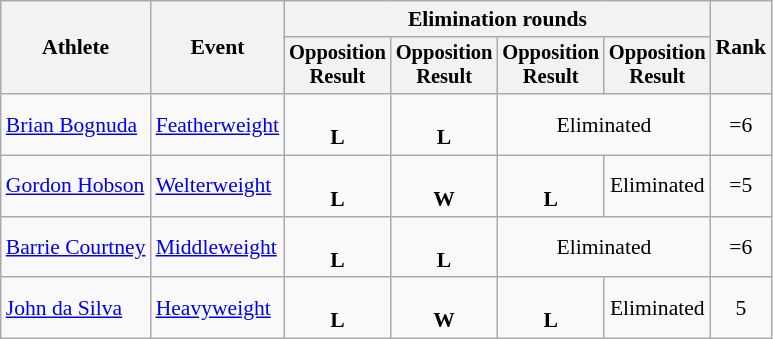<table class=wikitable style="font-size:90%;text-align:center">
<tr>
<th rowspan="2">Athlete</th>
<th rowspan="2">Event</th>
<th colspan=4>Elimination rounds</th>
<th rowspan=2>Rank</th>
</tr>
<tr style="font-size:95%">
<th>Opposition<br>Result</th>
<th>Opposition<br>Result</th>
<th>Opposition<br>Result</th>
<th>Opposition<br>Result</th>
</tr>
<tr>
<td style="text-align:left;"><a href='#'>Brian Bognuda</a></td>
<td style="text-align:left;"><a href='#'>Featherweight</a></td>
<td><br><strong>L</strong></td>
<td><br><strong>L</strong></td>
<td colspan=2>Eliminated</td>
<td>=6</td>
</tr>
<tr>
<td style="text-align:left;"><a href='#'>Gordon Hobson</a> </td>
<td style="text-align:left;"><a href='#'>Welterweight</a></td>
<td><br><strong>L</strong></td>
<td><br><strong>W</strong></td>
<td><br><strong>L</strong></td>
<td>Eliminated</td>
<td>=5</td>
</tr>
<tr>
<td style="text-align:left;"><a href='#'>Barrie Courtney</a></td>
<td style="text-align:left;"><a href='#'>Middleweight</a></td>
<td><br><strong>L</strong></td>
<td><br><strong>L</strong></td>
<td colspan=2>Eliminated</td>
<td>=6</td>
</tr>
<tr>
<td style="text-align:left;"><a href='#'>John da Silva</a></td>
<td style="text-align:left;"><a href='#'>Heavyweight</a></td>
<td><br><strong>L</strong></td>
<td><br><strong>W</strong></td>
<td><br><strong>L</strong></td>
<td>Eliminated</td>
<td>5</td>
</tr>
</table>
